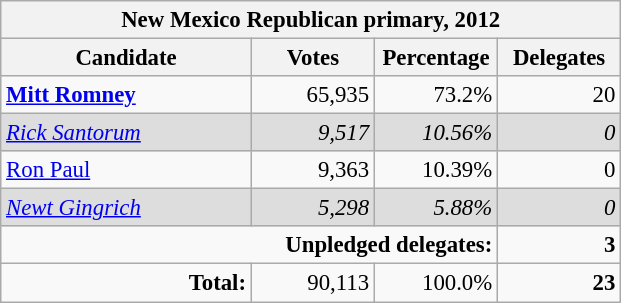<table class="wikitable" style="font-size:95%;">
<tr>
<th colspan="4">New Mexico Republican primary, 2012</th>
</tr>
<tr>
<th rowspan="1" width="160px">Candidate</th>
<th rowspan="1" width="75px">Votes</th>
<th rowspan="1" width="75px">Percentage</th>
<th rowspan="1" width="75px">Delegates</th>
</tr>
<tr align="right" >
<td align="left"><strong> <a href='#'>Mitt Romney</a></strong></td>
<td>65,935</td>
<td>73.2%</td>
<td>20</td>
</tr>
<tr align="right" bgcolor=DDDDDD>
<td align="left"><em><a href='#'>Rick Santorum</a></em></td>
<td><em>9,517</em></td>
<td><em>10.56%</em></td>
<td><em>0</em></td>
</tr>
<tr align="right">
<td align="left"><a href='#'>Ron Paul</a></td>
<td>9,363</td>
<td>10.39%</td>
<td>0</td>
</tr>
<tr align="right" bgcolor=DDDDDD>
<td align="left"><em><a href='#'>Newt Gingrich</a></em></td>
<td><em>5,298</em></td>
<td><em>5.88%</em></td>
<td><em>0</em></td>
</tr>
<tr align="right">
<td colspan="3"><strong>Unpledged delegates:</strong></td>
<td><strong>3</strong></td>
</tr>
<tr align="right">
<td><strong>Total:</strong></td>
<td>90,113</td>
<td>100.0%</td>
<td><strong>23</strong></td>
</tr>
</table>
